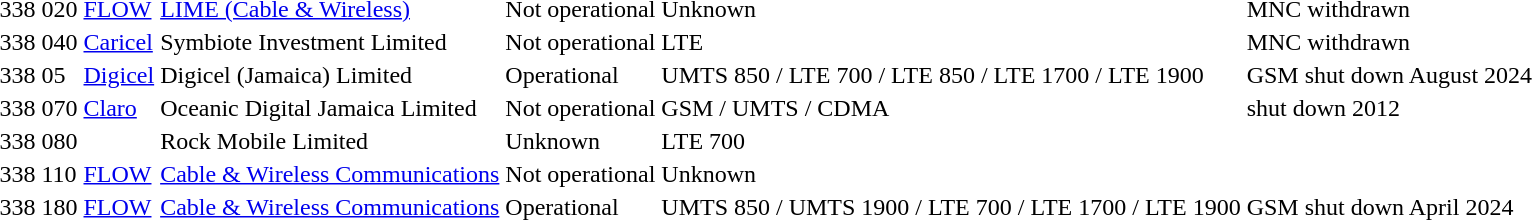<table>
<tr>
<td>338</td>
<td>020</td>
<td><a href='#'>FLOW</a></td>
<td><a href='#'>LIME (Cable & Wireless)</a></td>
<td>Not operational</td>
<td>Unknown</td>
<td>MNC withdrawn</td>
</tr>
<tr>
<td>338</td>
<td>040</td>
<td><a href='#'>Caricel</a></td>
<td>Symbiote Investment Limited</td>
<td>Not operational</td>
<td>LTE</td>
<td> MNC withdrawn</td>
</tr>
<tr>
<td>338</td>
<td>05</td>
<td><a href='#'>Digicel</a></td>
<td>Digicel (Jamaica) Limited</td>
<td>Operational</td>
<td>UMTS 850 / LTE 700 / LTE 850 / LTE 1700 / LTE 1900</td>
<td>GSM shut down August 2024</td>
</tr>
<tr>
<td>338</td>
<td>070</td>
<td><a href='#'>Claro</a></td>
<td>Oceanic Digital Jamaica Limited</td>
<td>Not operational</td>
<td>GSM / UMTS / CDMA</td>
<td>shut down 2012</td>
</tr>
<tr>
<td>338</td>
<td>080</td>
<td></td>
<td>Rock Mobile Limited</td>
<td>Unknown</td>
<td>LTE 700</td>
<td></td>
</tr>
<tr>
<td>338</td>
<td>110</td>
<td><a href='#'>FLOW</a></td>
<td><a href='#'>Cable & Wireless Communications</a></td>
<td>Not operational</td>
<td>Unknown</td>
<td></td>
</tr>
<tr>
<td>338</td>
<td>180</td>
<td><a href='#'>FLOW</a></td>
<td><a href='#'>Cable & Wireless Communications</a></td>
<td>Operational</td>
<td>UMTS 850 / UMTS 1900 / LTE 700 / LTE 1700 / LTE 1900</td>
<td>GSM shut down April 2024</td>
</tr>
</table>
